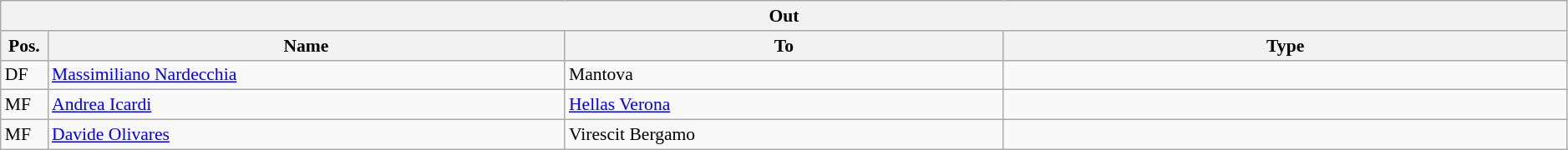<table class="wikitable" style="font-size:90%;width:99%;">
<tr>
<th colspan="4">Out</th>
</tr>
<tr>
<th width=3%>Pos.</th>
<th width=33%>Name</th>
<th width=28%>To</th>
<th width=36%>Type</th>
</tr>
<tr>
<td>DF</td>
<td><a href='#'>Massimiliano Nardecchia</a></td>
<td>Mantova</td>
<td></td>
</tr>
<tr>
<td>MF</td>
<td><a href='#'>Andrea Icardi</a></td>
<td><a href='#'>Hellas Verona</a></td>
<td></td>
</tr>
<tr>
<td>MF</td>
<td><a href='#'>Davide Olivares</a></td>
<td>Virescit Bergamo</td>
<td></td>
</tr>
</table>
